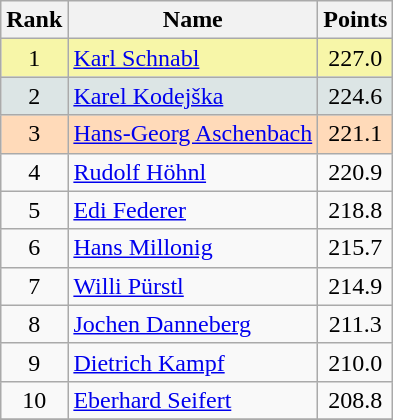<table class="wikitable sortable">
<tr>
<th align=Center>Rank</th>
<th>Name</th>
<th>Points</th>
</tr>
<tr style="background:#F7F6A8">
<td align=center>1</td>
<td> <a href='#'>Karl Schnabl</a></td>
<td align=center>227.0</td>
</tr>
<tr style="background: #DCE5E5;">
<td align=center>2</td>
<td> <a href='#'>Karel Kodejška</a></td>
<td align=center>224.6</td>
</tr>
<tr style="background: #FFDAB9;">
<td align=center>3</td>
<td> <a href='#'>Hans-Georg Aschenbach</a></td>
<td align=center>221.1</td>
</tr>
<tr>
<td align=center>4</td>
<td> <a href='#'>Rudolf Höhnl</a></td>
<td align=center>220.9</td>
</tr>
<tr>
<td align=center>5</td>
<td> <a href='#'>Edi Federer</a></td>
<td align=center>218.8</td>
</tr>
<tr>
<td align=center>6</td>
<td> <a href='#'>Hans Millonig</a></td>
<td align=center>215.7</td>
</tr>
<tr>
<td align=center>7</td>
<td> <a href='#'>Willi Pürstl</a></td>
<td align=center>214.9</td>
</tr>
<tr>
<td align=center>8</td>
<td> <a href='#'>Jochen Danneberg</a></td>
<td align=center>211.3</td>
</tr>
<tr>
<td align=center>9</td>
<td> <a href='#'>Dietrich Kampf</a></td>
<td align=center>210.0</td>
</tr>
<tr>
<td align=center>10</td>
<td> <a href='#'>Eberhard Seifert</a></td>
<td align=center>208.8</td>
</tr>
<tr>
</tr>
</table>
